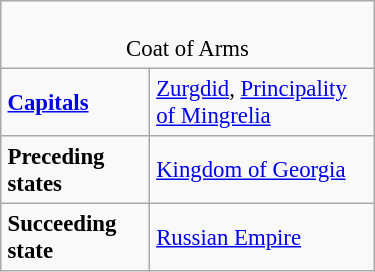<table border=1 align=right cellpadding=4 cellspacing=0 width=250 style="margin: 0 0 1em 1em; background: #f9f9f9; border: 1px #aaaaaa solid; border-collapse: collapse; font-size: 95%;">
<tr>
<td align=center colspan=2>  <br>Coat of Arms</td>
</tr>
<tr>
<td><strong><a href='#'>Capitals</a></strong></td>
<td><a href='#'>Zurgdid</a>, <a href='#'>Principality of Mingrelia</a></td>
</tr>
<tr>
<td><strong>Preceding states</strong></td>
<td><a href='#'>Kingdom of Georgia</a></td>
</tr>
<tr>
<td><strong>Succeeding state</strong></td>
<td><a href='#'>Russian Empire</a></td>
</tr>
</table>
